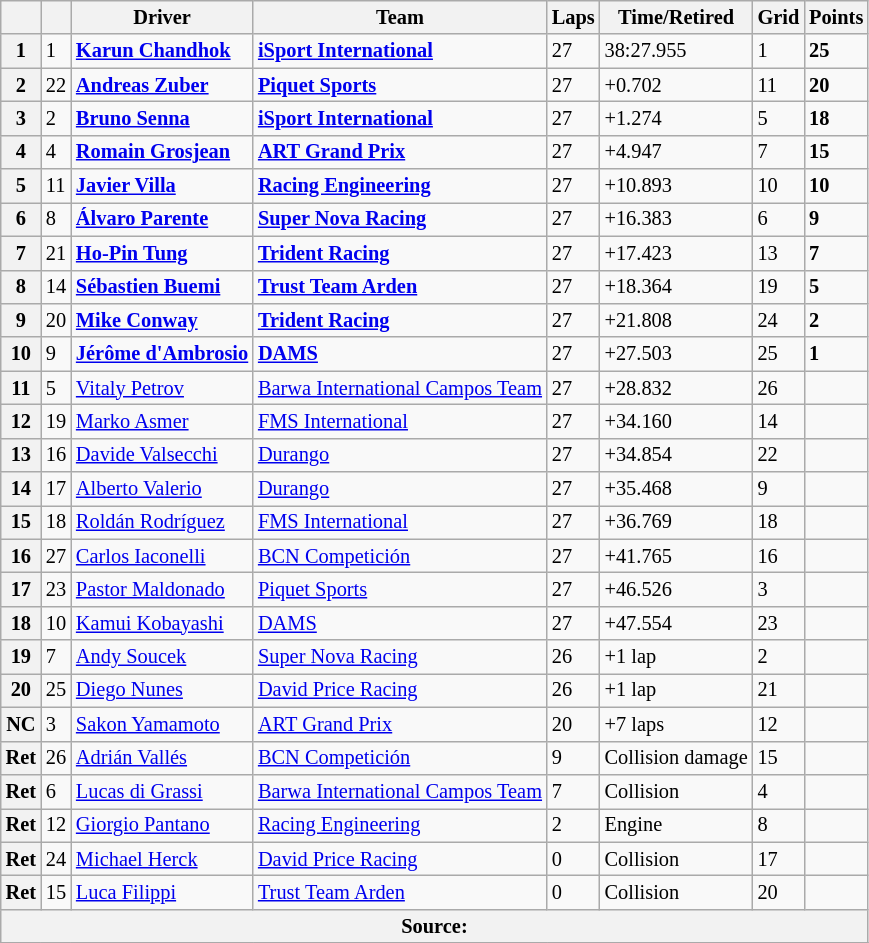<table class="wikitable" style="font-size:85%">
<tr>
<th></th>
<th></th>
<th>Driver</th>
<th>Team</th>
<th>Laps</th>
<th>Time/Retired</th>
<th>Grid</th>
<th>Points</th>
</tr>
<tr>
<th>1</th>
<td>1</td>
<td> <strong><a href='#'>Karun Chandhok</a></strong></td>
<td><strong><a href='#'>iSport International</a></strong></td>
<td>27</td>
<td>38:27.955</td>
<td>1</td>
<td><strong>25</strong></td>
</tr>
<tr>
<th>2</th>
<td>22</td>
<td> <strong><a href='#'>Andreas Zuber</a></strong></td>
<td><strong><a href='#'>Piquet Sports</a></strong></td>
<td>27</td>
<td>+0.702</td>
<td>11</td>
<td><strong>20</strong></td>
</tr>
<tr>
<th>3</th>
<td>2</td>
<td> <strong><a href='#'>Bruno Senna</a></strong></td>
<td><strong><a href='#'>iSport International</a></strong></td>
<td>27</td>
<td>+1.274</td>
<td>5</td>
<td><strong>18</strong></td>
</tr>
<tr>
<th>4</th>
<td>4</td>
<td> <strong><a href='#'>Romain Grosjean</a></strong></td>
<td><strong><a href='#'>ART Grand Prix</a></strong></td>
<td>27</td>
<td>+4.947</td>
<td>7</td>
<td><strong>15</strong></td>
</tr>
<tr>
<th>5</th>
<td>11</td>
<td> <strong><a href='#'>Javier Villa</a></strong></td>
<td><strong><a href='#'>Racing Engineering</a></strong></td>
<td>27</td>
<td>+10.893</td>
<td>10</td>
<td><strong>10</strong></td>
</tr>
<tr>
<th>6</th>
<td>8</td>
<td> <strong><a href='#'>Álvaro Parente</a></strong></td>
<td><strong><a href='#'>Super Nova Racing</a></strong></td>
<td>27</td>
<td>+16.383</td>
<td>6</td>
<td><strong>9</strong></td>
</tr>
<tr>
<th>7</th>
<td>21</td>
<td> <strong><a href='#'>Ho-Pin Tung</a></strong></td>
<td><strong><a href='#'>Trident Racing</a></strong></td>
<td>27</td>
<td>+17.423</td>
<td>13</td>
<td><strong>7</strong></td>
</tr>
<tr>
<th>8</th>
<td>14</td>
<td> <strong><a href='#'>Sébastien Buemi</a></strong></td>
<td><strong><a href='#'>Trust Team Arden</a></strong></td>
<td>27</td>
<td>+18.364</td>
<td>19</td>
<td><strong>5</strong></td>
</tr>
<tr>
<th>9</th>
<td>20</td>
<td> <strong><a href='#'>Mike Conway</a></strong></td>
<td><strong><a href='#'>Trident Racing</a></strong></td>
<td>27</td>
<td>+21.808</td>
<td>24</td>
<td><strong>2</strong></td>
</tr>
<tr>
<th>10</th>
<td>9</td>
<td> <strong><a href='#'>Jérôme d'Ambrosio</a></strong></td>
<td><strong><a href='#'>DAMS</a></strong></td>
<td>27</td>
<td>+27.503</td>
<td>25</td>
<td><strong>1</strong></td>
</tr>
<tr>
<th>11</th>
<td>5</td>
<td> <a href='#'>Vitaly Petrov</a></td>
<td><a href='#'>Barwa International Campos Team</a></td>
<td>27</td>
<td>+28.832</td>
<td>26</td>
<td></td>
</tr>
<tr>
<th>12</th>
<td>19</td>
<td> <a href='#'>Marko Asmer</a></td>
<td><a href='#'>FMS International</a></td>
<td>27</td>
<td>+34.160</td>
<td>14</td>
<td></td>
</tr>
<tr>
<th>13</th>
<td>16</td>
<td> <a href='#'>Davide Valsecchi</a></td>
<td><a href='#'>Durango</a></td>
<td>27</td>
<td>+34.854</td>
<td>22</td>
<td></td>
</tr>
<tr>
<th>14</th>
<td>17</td>
<td> <a href='#'>Alberto Valerio</a></td>
<td><a href='#'>Durango</a></td>
<td>27</td>
<td>+35.468</td>
<td>9</td>
<td></td>
</tr>
<tr>
<th>15</th>
<td>18</td>
<td> <a href='#'>Roldán Rodríguez</a></td>
<td><a href='#'>FMS International</a></td>
<td>27</td>
<td>+36.769</td>
<td>18</td>
<td></td>
</tr>
<tr>
<th>16</th>
<td>27</td>
<td> <a href='#'>Carlos Iaconelli</a></td>
<td><a href='#'>BCN Competición</a></td>
<td>27</td>
<td>+41.765</td>
<td>16</td>
<td></td>
</tr>
<tr>
<th>17</th>
<td>23</td>
<td> <a href='#'>Pastor Maldonado</a></td>
<td><a href='#'>Piquet Sports</a></td>
<td>27</td>
<td>+46.526</td>
<td>3</td>
<td></td>
</tr>
<tr>
<th>18</th>
<td>10</td>
<td> <a href='#'>Kamui Kobayashi</a></td>
<td><a href='#'>DAMS</a></td>
<td>27</td>
<td>+47.554</td>
<td>23</td>
<td></td>
</tr>
<tr>
<th>19</th>
<td>7</td>
<td> <a href='#'>Andy Soucek</a></td>
<td><a href='#'>Super Nova Racing</a></td>
<td>26</td>
<td>+1 lap</td>
<td>2</td>
<td></td>
</tr>
<tr>
<th>20</th>
<td>25</td>
<td> <a href='#'>Diego Nunes</a></td>
<td><a href='#'>David Price Racing</a></td>
<td>26</td>
<td>+1 lap</td>
<td>21</td>
<td></td>
</tr>
<tr>
<th>NC</th>
<td>3</td>
<td> <a href='#'>Sakon Yamamoto</a></td>
<td><a href='#'>ART Grand Prix</a></td>
<td>20</td>
<td>+7 laps</td>
<td>12</td>
<td></td>
</tr>
<tr>
<th>Ret</th>
<td>26</td>
<td> <a href='#'>Adrián Vallés</a></td>
<td><a href='#'>BCN Competición</a></td>
<td>9</td>
<td>Collision damage</td>
<td>15</td>
<td></td>
</tr>
<tr>
<th>Ret</th>
<td>6</td>
<td> <a href='#'>Lucas di Grassi</a></td>
<td><a href='#'>Barwa International Campos Team</a></td>
<td>7</td>
<td>Collision</td>
<td>4</td>
<td></td>
</tr>
<tr>
<th>Ret</th>
<td>12</td>
<td> <a href='#'>Giorgio Pantano</a></td>
<td><a href='#'>Racing Engineering</a></td>
<td>2</td>
<td>Engine</td>
<td>8</td>
</tr>
<tr>
<th>Ret</th>
<td>24</td>
<td> <a href='#'>Michael Herck</a></td>
<td><a href='#'>David Price Racing</a></td>
<td>0</td>
<td>Collision</td>
<td>17</td>
<td></td>
</tr>
<tr>
<th>Ret</th>
<td>15</td>
<td> <a href='#'>Luca Filippi</a></td>
<td><a href='#'>Trust Team Arden</a></td>
<td>0</td>
<td>Collision</td>
<td>20</td>
<td></td>
</tr>
<tr>
<th colspan="8">Source:</th>
</tr>
<tr>
</tr>
</table>
